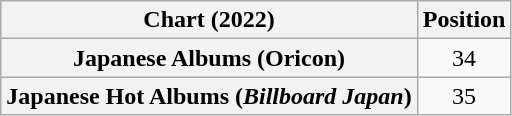<table class="wikitable plainrowheaders" style="text-align:center">
<tr>
<th scope="col">Chart (2022)</th>
<th scope="col">Position</th>
</tr>
<tr>
<th scope="row">Japanese Albums (Oricon)</th>
<td>34</td>
</tr>
<tr>
<th scope="row">Japanese Hot Albums (<em>Billboard Japan</em>)</th>
<td>35</td>
</tr>
</table>
